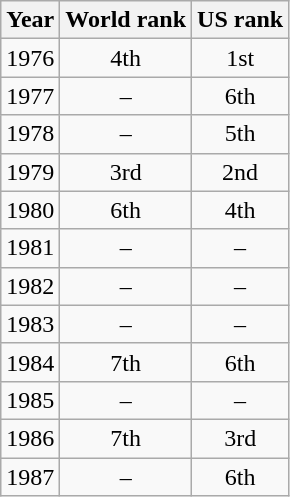<table class=wikitable>
<tr>
<th>Year</th>
<th>World rank</th>
<th>US rank</th>
</tr>
<tr>
<td>1976</td>
<td align="center">4th</td>
<td align="center">1st</td>
</tr>
<tr>
<td>1977</td>
<td align="center">–</td>
<td align="center">6th</td>
</tr>
<tr>
<td>1978</td>
<td align="center">–</td>
<td align="center">5th</td>
</tr>
<tr>
<td>1979</td>
<td align="center">3rd</td>
<td align="center">2nd</td>
</tr>
<tr>
<td>1980</td>
<td align="center">6th</td>
<td align="center">4th</td>
</tr>
<tr>
<td>1981</td>
<td align="center">–</td>
<td align="center">–</td>
</tr>
<tr>
<td>1982</td>
<td align="center">–</td>
<td align="center">–</td>
</tr>
<tr>
<td>1983</td>
<td align="center">–</td>
<td align="center">–</td>
</tr>
<tr>
<td>1984</td>
<td align="center">7th</td>
<td align="center">6th</td>
</tr>
<tr>
<td>1985</td>
<td align="center">–</td>
<td align="center">–</td>
</tr>
<tr>
<td>1986</td>
<td align="center">7th</td>
<td align="center">3rd</td>
</tr>
<tr>
<td>1987</td>
<td align="center">–</td>
<td align="center">6th</td>
</tr>
</table>
